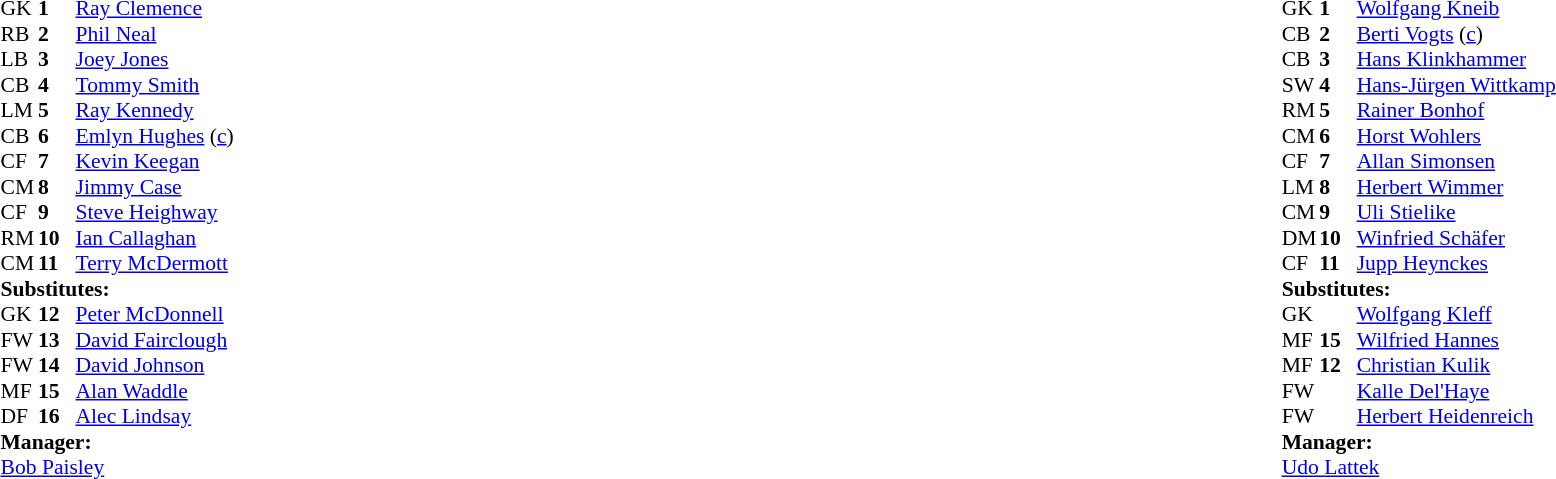<table width="100%">
<tr>
<td valign="top" width="50%"><br><table style="font-size: 90%" cellspacing="0" cellpadding="0">
<tr>
<td colspan=4></td>
</tr>
<tr>
<th width=25></th>
<th width=25></th>
</tr>
<tr>
<td>GK</td>
<td><strong>1</strong></td>
<td> <a href='#'>Ray Clemence</a></td>
</tr>
<tr>
<td>RB</td>
<td><strong>2</strong></td>
<td> <a href='#'>Phil Neal</a></td>
</tr>
<tr>
<td>LB</td>
<td><strong>3</strong></td>
<td> <a href='#'>Joey Jones</a></td>
</tr>
<tr>
<td>CB</td>
<td><strong>4</strong></td>
<td> <a href='#'>Tommy Smith</a></td>
</tr>
<tr>
<td>LM</td>
<td><strong>5</strong></td>
<td> <a href='#'>Ray Kennedy</a></td>
</tr>
<tr>
<td>CB</td>
<td><strong>6</strong></td>
<td> <a href='#'>Emlyn Hughes</a> (<a href='#'>c</a>)</td>
</tr>
<tr>
<td>CF</td>
<td><strong>7</strong></td>
<td> <a href='#'>Kevin Keegan</a></td>
</tr>
<tr>
<td>CM</td>
<td><strong>8</strong></td>
<td> <a href='#'>Jimmy Case</a></td>
</tr>
<tr>
<td>CF</td>
<td><strong>9</strong></td>
<td> <a href='#'>Steve Heighway</a></td>
</tr>
<tr>
<td>RM</td>
<td><strong>10</strong></td>
<td> <a href='#'>Ian Callaghan</a></td>
</tr>
<tr>
<td>CM</td>
<td><strong>11</strong></td>
<td> <a href='#'>Terry McDermott</a></td>
</tr>
<tr>
<td colspan=3><strong>Substitutes:</strong></td>
</tr>
<tr>
<td>GK</td>
<td><strong>12</strong></td>
<td> <a href='#'>Peter McDonnell</a></td>
</tr>
<tr>
<td>FW</td>
<td><strong>13</strong></td>
<td> <a href='#'>David Fairclough</a></td>
</tr>
<tr>
<td>FW</td>
<td><strong>14</strong></td>
<td> <a href='#'>David Johnson</a></td>
</tr>
<tr>
<td>MF</td>
<td><strong>15</strong></td>
<td> <a href='#'>Alan Waddle</a></td>
</tr>
<tr>
<td>DF</td>
<td><strong>16</strong></td>
<td> <a href='#'>Alec Lindsay</a></td>
</tr>
<tr>
<td colspan=3><strong>Manager:</strong></td>
</tr>
<tr>
<td colspan=4> <a href='#'>Bob Paisley</a></td>
</tr>
</table>
</td>
<td valign="top"></td>
<td valign="top" width="50%"><br><table style="font-size: 90%" cellspacing="0" cellpadding="0" align=center>
<tr>
<td colspan=4></td>
</tr>
<tr>
<th width=25></th>
<th width=25></th>
</tr>
<tr>
<td>GK</td>
<td><strong>1</strong></td>
<td> <a href='#'>Wolfgang Kneib</a></td>
</tr>
<tr>
<td>CB</td>
<td><strong>2</strong></td>
<td> <a href='#'>Berti Vogts</a> (<a href='#'>c</a>)</td>
</tr>
<tr>
<td>CB</td>
<td><strong>3</strong></td>
<td> <a href='#'>Hans Klinkhammer</a></td>
</tr>
<tr>
<td>SW</td>
<td><strong>4</strong></td>
<td> <a href='#'>Hans-Jürgen Wittkamp</a></td>
</tr>
<tr>
<td>RM</td>
<td><strong>5</strong></td>
<td> <a href='#'>Rainer Bonhof</a></td>
</tr>
<tr>
<td>CM</td>
<td><strong>6</strong></td>
<td> <a href='#'>Horst Wohlers</a></td>
<td></td>
<td></td>
</tr>
<tr>
<td>CF</td>
<td><strong>7</strong></td>
<td> <a href='#'>Allan Simonsen</a></td>
</tr>
<tr>
<td>LM</td>
<td><strong>8</strong></td>
<td> <a href='#'>Herbert Wimmer</a></td>
<td></td>
<td></td>
</tr>
<tr>
<td>CM</td>
<td><strong>9</strong></td>
<td> <a href='#'>Uli Stielike</a></td>
<td></td>
</tr>
<tr>
<td>DM</td>
<td><strong>10</strong></td>
<td> <a href='#'>Winfried Schäfer</a></td>
</tr>
<tr>
<td>CF</td>
<td><strong>11</strong></td>
<td> <a href='#'>Jupp Heynckes</a></td>
</tr>
<tr>
<td colspan=3><strong>Substitutes:</strong></td>
</tr>
<tr>
<td>GK</td>
<td></td>
<td> <a href='#'>Wolfgang Kleff</a></td>
</tr>
<tr>
<td>MF</td>
<td><strong>15</strong></td>
<td> <a href='#'>Wilfried Hannes</a></td>
<td></td>
<td></td>
</tr>
<tr>
<td>MF</td>
<td><strong>12</strong></td>
<td> <a href='#'>Christian Kulik</a></td>
<td></td>
<td></td>
</tr>
<tr>
<td>FW</td>
<td></td>
<td> <a href='#'>Kalle Del'Haye</a></td>
</tr>
<tr>
<td>FW</td>
<td></td>
<td> <a href='#'>Herbert Heidenreich</a></td>
</tr>
<tr>
<td colspan=3><strong>Manager:</strong></td>
</tr>
<tr>
<td colspan=4> <a href='#'>Udo Lattek</a></td>
</tr>
</table>
</td>
</tr>
</table>
